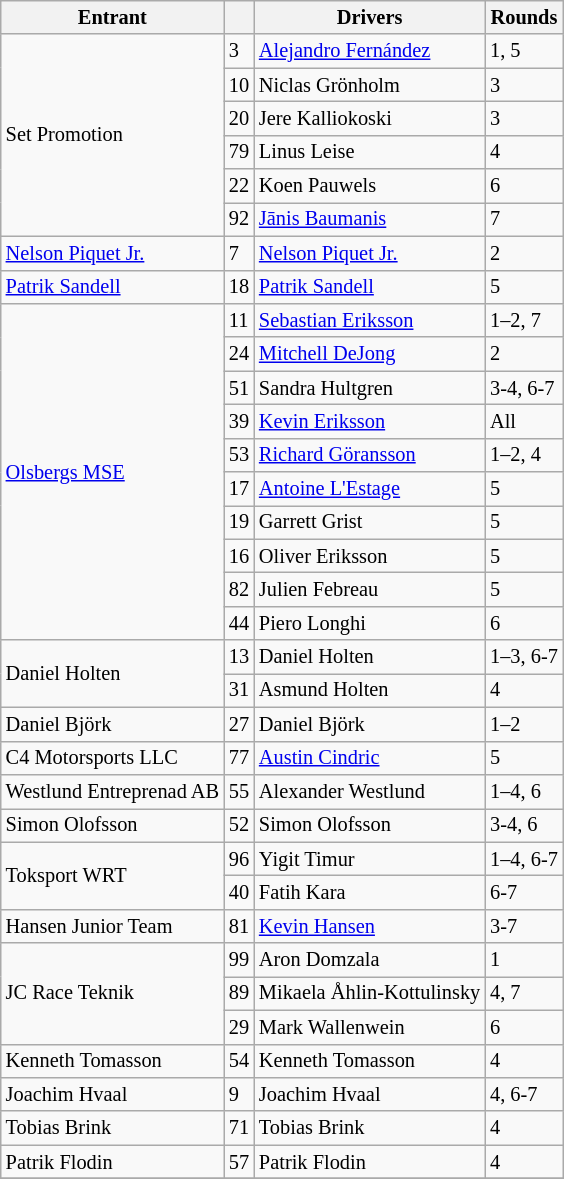<table class="wikitable" style="font-size: 85%">
<tr>
<th>Entrant</th>
<th></th>
<th>Drivers</th>
<th>Rounds</th>
</tr>
<tr>
<td rowspan="6">Set Promotion</td>
<td>3</td>
<td> <a href='#'>Alejandro Fernández</a></td>
<td>1, 5</td>
</tr>
<tr>
<td>10</td>
<td> Niclas Grönholm</td>
<td>3</td>
</tr>
<tr>
<td>20</td>
<td> Jere Kalliokoski</td>
<td>3</td>
</tr>
<tr>
<td>79</td>
<td> Linus Leise</td>
<td>4</td>
</tr>
<tr>
<td>22</td>
<td> Koen Pauwels</td>
<td>6</td>
</tr>
<tr>
<td>92</td>
<td> <a href='#'>Jānis Baumanis</a></td>
<td>7</td>
</tr>
<tr>
<td><a href='#'>Nelson Piquet Jr.</a></td>
<td>7</td>
<td> <a href='#'>Nelson Piquet Jr.</a></td>
<td>2</td>
</tr>
<tr>
<td><a href='#'>Patrik Sandell</a></td>
<td>18</td>
<td> <a href='#'>Patrik Sandell</a></td>
<td>5</td>
</tr>
<tr>
<td rowspan="10"><a href='#'>Olsbergs MSE</a></td>
<td>11</td>
<td> <a href='#'>Sebastian Eriksson</a></td>
<td>1–2, 7</td>
</tr>
<tr>
<td>24</td>
<td>  <a href='#'>Mitchell DeJong</a></td>
<td>2</td>
</tr>
<tr>
<td>51</td>
<td> Sandra Hultgren</td>
<td>3-4, 6-7</td>
</tr>
<tr>
<td>39</td>
<td> <a href='#'>Kevin Eriksson</a></td>
<td>All</td>
</tr>
<tr>
<td>53</td>
<td> <a href='#'>Richard Göransson</a></td>
<td>1–2, 4</td>
</tr>
<tr>
<td>17</td>
<td> <a href='#'>Antoine L'Estage</a></td>
<td>5</td>
</tr>
<tr>
<td>19</td>
<td> Garrett Grist</td>
<td>5</td>
</tr>
<tr>
<td>16</td>
<td> Oliver Eriksson</td>
<td>5</td>
</tr>
<tr>
<td>82</td>
<td> Julien Febreau</td>
<td>5</td>
</tr>
<tr>
<td>44</td>
<td> Piero Longhi</td>
<td>6</td>
</tr>
<tr>
<td rowspan="2">Daniel Holten</td>
<td>13</td>
<td> Daniel Holten</td>
<td>1–3, 6-7</td>
</tr>
<tr>
<td>31</td>
<td> Asmund Holten</td>
<td>4</td>
</tr>
<tr>
<td>Daniel Björk</td>
<td>27</td>
<td> Daniel Björk</td>
<td>1–2</td>
</tr>
<tr>
<td>C4 Motorsports LLC</td>
<td>77</td>
<td> <a href='#'>Austin Cindric</a></td>
<td>5</td>
</tr>
<tr>
<td>Westlund Entreprenad AB</td>
<td>55</td>
<td> Alexander Westlund</td>
<td>1–4, 6</td>
</tr>
<tr>
<td>Simon Olofsson</td>
<td>52</td>
<td> Simon Olofsson</td>
<td>3-4, 6</td>
</tr>
<tr>
<td rowspan="2">Toksport WRT</td>
<td>96</td>
<td> Yigit Timur</td>
<td>1–4, 6-7</td>
</tr>
<tr>
<td>40</td>
<td> Fatih Kara</td>
<td>6-7</td>
</tr>
<tr>
<td>Hansen Junior Team</td>
<td>81</td>
<td> <a href='#'>Kevin Hansen</a></td>
<td>3-7</td>
</tr>
<tr>
<td rowspan="3">JC Race Teknik</td>
<td>99</td>
<td> Aron Domzala</td>
<td>1</td>
</tr>
<tr>
<td>89</td>
<td> Mikaela Åhlin-Kottulinsky</td>
<td>4, 7</td>
</tr>
<tr>
<td>29</td>
<td> Mark Wallenwein</td>
<td>6</td>
</tr>
<tr>
<td>Kenneth Tomasson</td>
<td>54</td>
<td> Kenneth Tomasson</td>
<td>4</td>
</tr>
<tr>
<td>Joachim Hvaal</td>
<td>9</td>
<td> Joachim Hvaal</td>
<td>4, 6-7</td>
</tr>
<tr>
<td>Tobias Brink</td>
<td>71</td>
<td> Tobias Brink</td>
<td>4</td>
</tr>
<tr>
<td>Patrik Flodin</td>
<td>57</td>
<td> Patrik Flodin</td>
<td>4</td>
</tr>
<tr>
</tr>
</table>
